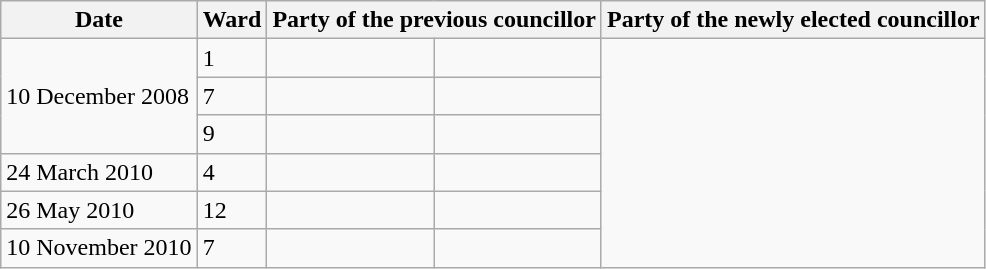<table class="wikitable">
<tr>
<th>Date</th>
<th>Ward</th>
<th colspan=2>Party of the previous councillor</th>
<th colspan=2>Party of the newly elected councillor</th>
</tr>
<tr>
<td rowspan=3>10 December 2008</td>
<td>1</td>
<td></td>
<td></td>
</tr>
<tr>
<td>7</td>
<td></td>
<td></td>
</tr>
<tr>
<td>9</td>
<td></td>
<td></td>
</tr>
<tr>
<td>24 March 2010</td>
<td>4</td>
<td></td>
<td></td>
</tr>
<tr>
<td>26 May 2010</td>
<td>12</td>
<td></td>
<td></td>
</tr>
<tr>
<td>10 November 2010</td>
<td>7</td>
<td></td>
<td></td>
</tr>
</table>
